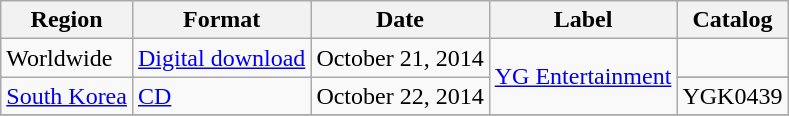<table class="wikitable">
<tr>
<th>Region</th>
<th>Format</th>
<th>Date</th>
<th>Label</th>
<th>Catalog</th>
</tr>
<tr>
<td>Worldwide</td>
<td rowspan="2"><a href='#'>Digital download</a></td>
<td rowspan="2">October 21, 2014</td>
<td rowspan="3"><a href='#'>YG Entertainment</a></td>
<td></td>
</tr>
<tr>
<td rowspan="2"><a href='#'>South Korea</a></td>
</tr>
<tr>
<td><a href='#'>CD</a></td>
<td>October 22, 2014</td>
<td>YGK0439</td>
</tr>
<tr>
</tr>
</table>
